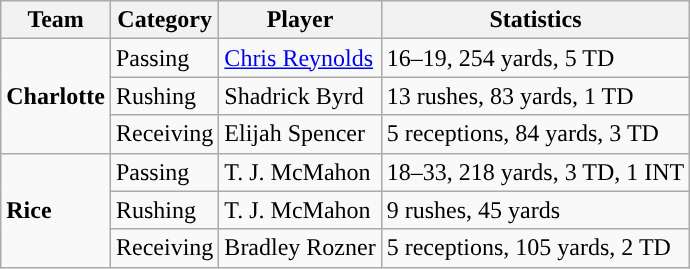<table class="wikitable" style="float: left;">
<tr>
<th>Team</th>
<th>Category</th>
<th>Player</th>
<th>Statistics</th>
</tr>
<tr>
<td rowspan=3><strong>Charlotte</strong></td>
<td>Passing</td>
<td><a href='#'>Chris Reynolds</a></td>
<td>16–19, 254 yards, 5 TD</td>
</tr>
<tr>
<td>Rushing</td>
<td>Shadrick Byrd</td>
<td>13 rushes, 83 yards, 1 TD</td>
</tr>
<tr>
<td>Receiving</td>
<td>Elijah Spencer</td>
<td>5 receptions, 84 yards, 3 TD</td>
</tr>
<tr>
<td rowspan=3><strong>Rice</strong></td>
<td>Passing</td>
<td>T. J. McMahon</td>
<td>18–33, 218 yards, 3 TD, 1 INT</td>
</tr>
<tr>
<td>Rushing</td>
<td>T. J. McMahon</td>
<td>9 rushes, 45 yards</td>
</tr>
<tr>
<td>Receiving</td>
<td>Bradley Rozner</td>
<td>5 receptions, 105 yards, 2 TD</td>
</tr>
</table>
